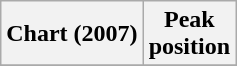<table class="wikitable plainrowheaders" style="text-align:center">
<tr>
<th scope="col">Chart (2007)</th>
<th scope="col">Peak<br>position</th>
</tr>
<tr>
</tr>
</table>
